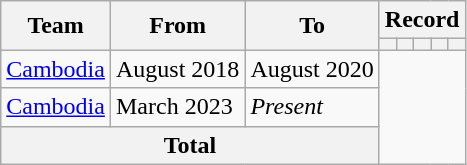<table class=wikitable style="text-align:center">
<tr>
<th rowspan=2>Team</th>
<th rowspan=2>From</th>
<th rowspan=2>To</th>
<th colspan=5>Record</th>
</tr>
<tr>
<th></th>
<th></th>
<th></th>
<th></th>
<th></th>
</tr>
<tr>
<td align=left><a href='#'>Cambodia</a></td>
<td align=left>August 2018</td>
<td align=left>August 2020<br></td>
</tr>
<tr>
<td align=left><a href='#'>Cambodia</a></td>
<td align=left>March 2023</td>
<td align=left><em>Present</em><br></td>
</tr>
<tr>
<th colspan=3>Total<br></th>
</tr>
</table>
